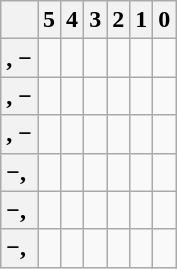<table class="wikitable">
<tr ---- valign="center">
<th></th>
<th>5</th>
<th>4</th>
<th>3</th>
<th>2</th>
<th>1</th>
<th>0</th>
</tr>
<tr ---- valign="center" align="center">
<th>, −</th>
<td></td>
<td></td>
<td></td>
<td></td>
<td></td>
<td></td>
</tr>
<tr ---- valign="center" align="center">
<th>, −</th>
<td></td>
<td></td>
<td></td>
<td></td>
<td></td>
<td></td>
</tr>
<tr ---- valign="center" align="center">
<th>, −</th>
<td></td>
<td></td>
<td></td>
<td></td>
<td></td>
<td></td>
</tr>
<tr ---- valign="center" align="center">
<th>−, </th>
<td></td>
<td></td>
<td></td>
<td></td>
<td></td>
<td></td>
</tr>
<tr ---- valign="center" align="center">
<th>−, </th>
<td></td>
<td></td>
<td></td>
<td></td>
<td></td>
<td></td>
</tr>
<tr>
<th>−, </th>
<td></td>
<td></td>
<td></td>
<td></td>
<td></td>
<td></td>
</tr>
</table>
